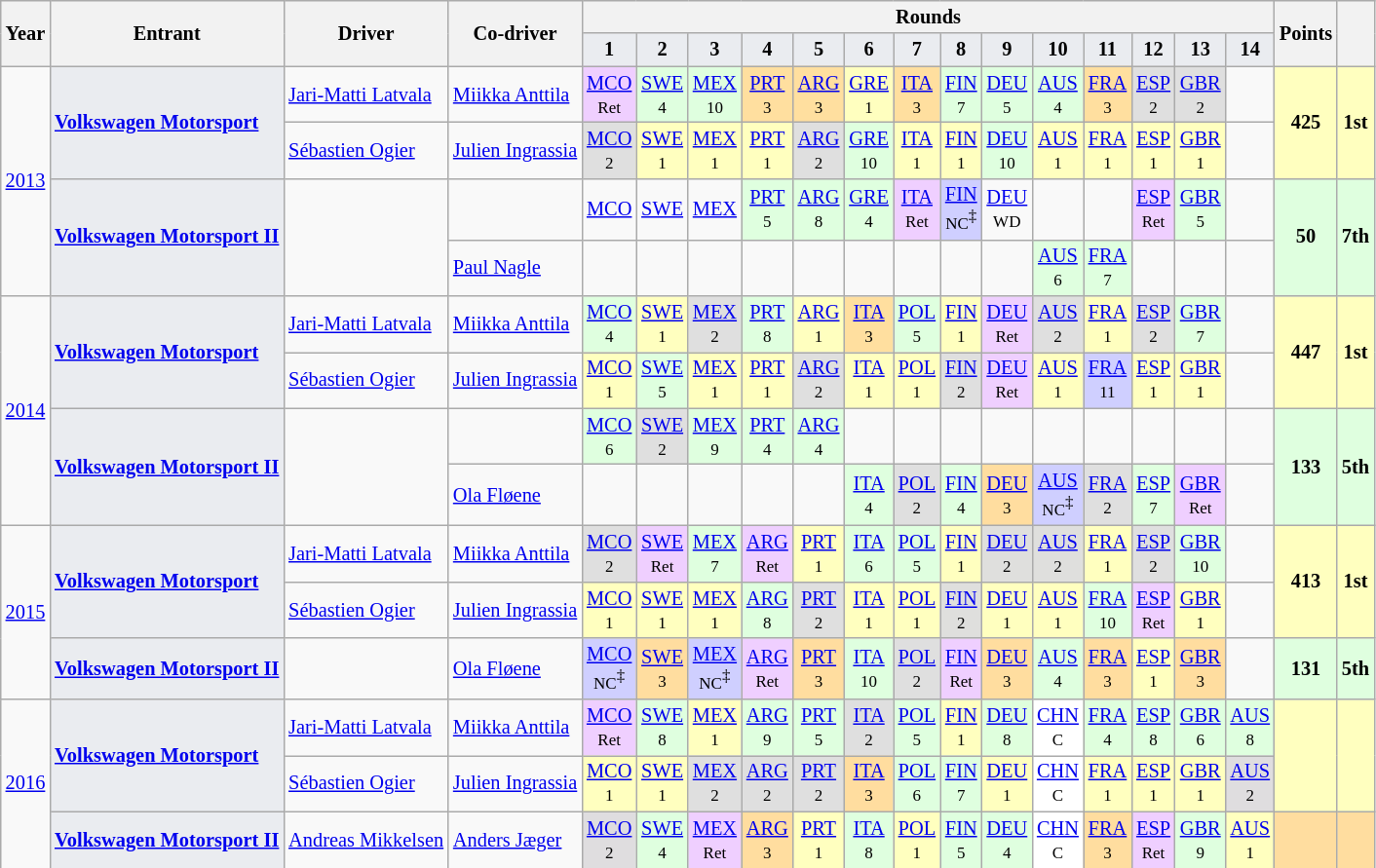<table class="wikitable" style="font-size: 85%;">
<tr>
<th rowspan="2">Year</th>
<th rowspan="2">Entrant</th>
<th rowspan="2">Driver</th>
<th rowspan="2">Co-driver</th>
<th colspan="14">Rounds</th>
<th rowspan="2">Points</th>
<th rowspan="2" scope="column"></th>
</tr>
<tr>
<td style="background:#eaecf0; text-align:center"><strong>1</strong></td>
<td style="background:#eaecf0; text-align:center"><strong>2</strong></td>
<td style="background:#eaecf0; text-align:center"><strong>3</strong></td>
<td style="background:#eaecf0; text-align:center"><strong>4</strong></td>
<td style="background:#eaecf0; text-align:center"><strong>5</strong></td>
<td style="background:#eaecf0; text-align:center"><strong>6</strong></td>
<td style="background:#eaecf0; text-align:center"><strong>7</strong></td>
<td style="background:#eaecf0; text-align:center"><strong>8</strong></td>
<td style="background:#eaecf0; text-align:center"><strong>9</strong></td>
<td style="background:#eaecf0; text-align:center"><strong>10</strong></td>
<td style="background:#eaecf0; text-align:center"><strong>11</strong></td>
<td style="background:#eaecf0; text-align:center"><strong>12</strong></td>
<td style="background:#eaecf0; text-align:center"><strong>13</strong></td>
<td style="background:#eaecf0; text-align:center"><strong>14</strong></td>
</tr>
<tr>
<td rowspan="4"><a href='#'>2013</a></td>
<td style="background:#eaecf0;text-align:left" rowspan="2"> <strong><a href='#'>Volkswagen Motorsport</a></strong></td>
<td align="left"> <a href='#'>Jari-Matti Latvala</a></td>
<td align="left"> <a href='#'>Miikka Anttila</a></td>
<td style="background-color:#efcfff;text-align:center"><a href='#'>MCO</a><br><small>Ret</small></td>
<td style="background-color:#dfffdf;text-align:center"><a href='#'>SWE</a><br><small>4</small></td>
<td style="background-color:#dfffdf;text-align:center"><a href='#'>MEX</a><br><small>10</small></td>
<td style="background-color:#ffdf9f;text-align:center"><a href='#'>PRT</a><br><small>3</small></td>
<td style="background-color:#ffdf9f;text-align:center"><a href='#'>ARG</a><br><small>3</small></td>
<td style="background-color:#ffffbf;text-align:center"><a href='#'>GRE</a><br><small>1</small></td>
<td style="background-color:#ffdf9f;text-align:center"><a href='#'>ITA</a><br><small>3</small></td>
<td style="background-color:#dfffdf;text-align:center"><a href='#'>FIN</a><br><small>7</small></td>
<td style="background-color:#dfffdf;text-align:center"><a href='#'>DEU</a><br><small>5</small></td>
<td style="background-color:#dfffdf;text-align:center"><a href='#'>AUS</a><br><small>4</small></td>
<td style="background-color:#ffdf9f;text-align:center"><a href='#'>FRA</a><br><small>3</small></td>
<td style="background-color:#dfdfdf;text-align:center"><a href='#'>ESP</a><br><small>2</small></td>
<td style="background-color:#dfdfdf;text-align:center"><a href='#'>GBR</a><br><small>2</small></td>
<td></td>
<td rowspan="2" style="background-color:#ffffbf;text-align:center"><strong>425</strong></td>
<td rowspan="2" style="background-color:#ffffbf;text-align:center"><strong>1st</strong></td>
</tr>
<tr>
<td align="left"> <a href='#'>Sébastien Ogier</a></td>
<td align="left"> <a href='#'>Julien Ingrassia</a></td>
<td style="background-color:#dfdfdf;text-align:center"><a href='#'>MCO</a><br><small>2</small></td>
<td style="background-color:#ffffbf;text-align:center"><a href='#'>SWE</a><br><small>1</small></td>
<td style="background-color:#ffffbf;text-align:center"><a href='#'>MEX</a><br><small>1</small></td>
<td style="background-color:#ffffbf;text-align:center"><a href='#'>PRT</a><br><small>1</small></td>
<td style="background-color:#dfdfdf;text-align:center"><a href='#'>ARG</a><br><small>2</small></td>
<td style="background-color:#dfffdf;text-align:center"><a href='#'>GRE</a><br><small>10</small></td>
<td style="background-color:#ffffbf;text-align:center"><a href='#'>ITA</a><br><small>1</small></td>
<td style="background-color:#ffffbf;text-align:center"><a href='#'>FIN</a><br><small>1</small></td>
<td style="background-color:#dfffdf;text-align:center"><a href='#'>DEU</a><br><small>10</small></td>
<td style="background-color:#ffffbf;text-align:center"><a href='#'>AUS</a><br><small>1</small></td>
<td style="background-color:#ffffbf;text-align:center"><a href='#'>FRA</a><br><small>1</small></td>
<td style="background-color:#ffffbf;text-align:center"><a href='#'>ESP</a><br><small>1</small></td>
<td style="background-color:#ffffbf;text-align:center"><a href='#'>GBR</a><br><small>1</small></td>
<td></td>
</tr>
<tr>
<td style="background:#eaecf0;text-align:left" rowspan="2" nowrap> <strong><a href='#'>Volkswagen Motorsport II</a></strong></td>
<td rowspan="2" align="left"></td>
<td align="left"></td>
<td style="text-align:center"><a href='#'>MCO</a></td>
<td style="text-align:center"><a href='#'>SWE</a></td>
<td style="text-align:center"><a href='#'>MEX</a></td>
<td style="background-color:#dfffdf;text-align:center"><a href='#'>PRT</a><br><small>5</small></td>
<td style="background-color:#dfffdf;text-align:center"><a href='#'>ARG</a><br><small>8</small></td>
<td style="background-color:#dfffdf;text-align:center"><a href='#'>GRE</a><br><small>4</small></td>
<td style="background-color:#efcfff;text-align:center"><a href='#'>ITA</a><br><small>Ret</small></td>
<td style="background-color:#cfcfff;text-align:center"><a href='#'>FIN</a><br><small>NC</small><sup>‡</sup></td>
<td style="text-align:center"><a href='#'>DEU</a><br><small>WD</small></td>
<td></td>
<td></td>
<td style="background-color:#efcfff;text-align:center"><a href='#'>ESP</a><br><small>Ret</small></td>
<td style="background-color:#dfffdf;text-align:center"><a href='#'>GBR</a><br><small>5</small></td>
<td></td>
<td rowspan="2" style="background-color:#dfffdf;text-align:center"><strong>50</strong></td>
<td rowspan="2" style="background-color:#dfffdf;text-align:center"><strong>7th</strong></td>
</tr>
<tr>
<td align="left"> <a href='#'>Paul Nagle</a></td>
<td></td>
<td></td>
<td></td>
<td></td>
<td></td>
<td></td>
<td></td>
<td></td>
<td></td>
<td style="background-color:#dfffdf;text-align:center"><a href='#'>AUS</a><br><small>6</small></td>
<td style="background-color:#dfffdf;text-align:center"><a href='#'>FRA</a><br><small>7</small></td>
<td></td>
<td></td>
<td></td>
</tr>
<tr>
<td rowspan="4"><a href='#'>2014</a></td>
<td style="background:#eaecf0;text-align:left" rowspan="2"> <strong><a href='#'>Volkswagen Motorsport</a></strong></td>
<td align="left"> <a href='#'>Jari-Matti Latvala</a></td>
<td align="left"> <a href='#'>Miikka Anttila</a></td>
<td style="background-color:#dfffdf;text-align:center"><a href='#'>MCO</a><br><small>4</small></td>
<td style="background-color:#ffffbf;text-align:center"><a href='#'>SWE</a><br><small>1</small></td>
<td style="background-color:#dfdfdf;text-align:center"><a href='#'>MEX</a><br><small>2</small></td>
<td style="background-color:#dfffdf;text-align:center"><a href='#'>PRT</a><br><small>8</small></td>
<td style="background-color:#ffffbf;text-align:center"><a href='#'>ARG</a><br><small>1</small></td>
<td style="background-color:#ffdf9f;text-align:center"><a href='#'>ITA</a><br><small>3</small></td>
<td style="background-color:#dfffdf;text-align:center"><a href='#'>POL</a><br><small>5</small></td>
<td style="background-color:#ffffbf;text-align:center"><a href='#'>FIN</a><br><small>1</small></td>
<td style="background-color:#efcfff;text-align:center"><a href='#'>DEU</a><br><small>Ret</small></td>
<td style="background-color:#dfdfdf;text-align:center"><a href='#'>AUS</a><br><small>2</small></td>
<td style="background-color:#ffffbf;text-align:center"><a href='#'>FRA</a><br><small>1</small></td>
<td style="background-color:#dfdfdf;text-align:center"><a href='#'>ESP</a><br><small>2</small></td>
<td style="background-color:#dfffdf;text-align:center"><a href='#'>GBR</a><br><small>7</small></td>
<td></td>
<td rowspan="2" style="background-color:#ffffbf;text-align:center"><strong>447</strong></td>
<td rowspan="2" style="background-color:#ffffbf;text-align:center"><strong>1st</strong></td>
</tr>
<tr>
<td align="left"> <a href='#'>Sébastien Ogier</a></td>
<td align="left"> <a href='#'>Julien Ingrassia</a></td>
<td style="background-color:#ffffbf;text-align:center"><a href='#'>MCO</a><br><small>1</small></td>
<td style="background-color:#dfffdf;text-align:center"><a href='#'>SWE</a><br><small>5</small></td>
<td style="background-color:#ffffbf;text-align:center"><a href='#'>MEX</a><br><small>1</small></td>
<td style="background-color:#ffffbf;text-align:center"><a href='#'>PRT</a><br><small>1</small></td>
<td style="background-color:#dfdfdf;text-align:center"><a href='#'>ARG</a><br><small>2</small></td>
<td style="background-color:#ffffbf;text-align:center"><a href='#'>ITA</a><br><small>1</small></td>
<td style="background-color:#ffffbf;text-align:center"><a href='#'>POL</a><br><small>1</small></td>
<td style="background-color:#dfdfdf;text-align:center"><a href='#'>FIN</a><br><small>2</small></td>
<td style="background-color:#efcfff;text-align:center"><a href='#'>DEU</a><br><small>Ret</small></td>
<td style="background-color:#ffffbf;text-align:center"><a href='#'>AUS</a><br><small>1</small></td>
<td style="background-color:#cfcfff;text-align:center"><a href='#'>FRA</a><br><small>11</small></td>
<td style="background-color:#ffffbf;text-align:center"><a href='#'>ESP</a><br><small>1</small></td>
<td style="background-color:#ffffbf;text-align:center"><a href='#'>GBR</a><br><small>1</small></td>
<td></td>
</tr>
<tr>
<td style="background:#eaecf0;text-align:left" rowspan="2"> <strong><a href='#'>Volkswagen Motorsport II</a></strong></td>
<td rowspan="2" align="left"></td>
<td align="left"></td>
<td style="background-color:#dfffdf;text-align:center"><a href='#'>MCO</a><br><small>6</small></td>
<td style="background-color:#dfdfdf;text-align:center"><a href='#'>SWE</a><br><small>2</small></td>
<td style="background-color:#dfffdf;text-align:center"><a href='#'>MEX</a><br><small>9</small></td>
<td style="background-color:#dfffdf;text-align:center"><a href='#'>PRT</a><br><small>4</small></td>
<td style="background-color:#dfffdf;text-align:center"><a href='#'>ARG</a><br><small>4</small></td>
<td></td>
<td></td>
<td></td>
<td></td>
<td></td>
<td></td>
<td></td>
<td></td>
<td></td>
<td rowspan="2" style="background-color:#dfffdf;text-align:center"><strong>133</strong></td>
<td rowspan="2" style="background-color:#dfffdf;text-align:center"><strong>5th</strong></td>
</tr>
<tr>
<td align="left"> <a href='#'>Ola Fløene</a></td>
<td></td>
<td></td>
<td></td>
<td></td>
<td></td>
<td style="background-color:#dfffdf;text-align:center"><a href='#'>ITA</a><br><small>4</small></td>
<td style="background-color:#dfdfdf;text-align:center"><a href='#'>POL</a><br><small>2</small></td>
<td style="background-color:#dfffdf;text-align:center"><a href='#'>FIN</a><br><small>4</small></td>
<td style="background-color:#ffdd9f;text-align:center"><a href='#'>DEU</a><br><small>3</small></td>
<td style="background-color:#cfcfff;text-align:center"><a href='#'>AUS</a><br><small>NC</small><sup>‡</sup></td>
<td style="background-color:#dfdfdf;text-align:center"><a href='#'>FRA</a><br><small>2</small></td>
<td style="background-color:#dfffdf;text-align:center"><a href='#'>ESP</a><br><small>7</small></td>
<td style="background-color:#efcfff;text-align:center"><a href='#'>GBR</a><br><small>Ret</small></td>
<td></td>
</tr>
<tr>
<td rowspan="3"><a href='#'>2015</a></td>
<td style="background:#eaecf0;text-align:left" rowspan="2"> <strong><a href='#'>Volkswagen Motorsport</a></strong></td>
<td align="left"> <a href='#'>Jari-Matti Latvala</a></td>
<td align="left"> <a href='#'>Miikka Anttila</a></td>
<td style="background-color:#dfdfdf;text-align:center"><a href='#'>MCO</a><br><small>2</small></td>
<td style="background-color:#efcfff;text-align:center"><a href='#'>SWE</a><br><small>Ret</small></td>
<td style="background-color:#dfffdf;text-align:center"><a href='#'>MEX</a><br><small>7</small></td>
<td style="background-color:#efcfff;text-align:center"><a href='#'>ARG</a><br><small>Ret</small></td>
<td style="background-color:#ffffbf;text-align:center"><a href='#'>PRT</a><br><small>1</small></td>
<td style="background-color:#dfffdf;text-align:center"><a href='#'>ITA</a><br><small>6</small></td>
<td style="background-color:#dfffdf;text-align:center"><a href='#'>POL</a><br><small>5</small></td>
<td style="background-color:#ffffbf;text-align:center"><a href='#'>FIN</a><br><small>1</small></td>
<td style="background-color:#dfdfdd;text-align:center"><a href='#'>DEU</a><br><small>2</small></td>
<td style="background-color:#dfdfdd;text-align:center"><a href='#'>AUS</a><br><small>2</small></td>
<td style="background-color:#ffffbf;text-align:center"><a href='#'>FRA</a><br><small>1</small></td>
<td style="background-color:#dfdfdf;text-align:center"><a href='#'>ESP</a><br><small>2</small></td>
<td style="background-color:#dfffdf;text-align:center"><a href='#'>GBR</a><br><small>10</small></td>
<td></td>
<td rowspan="2" style="background-color:#ffffbf;text-align:center"><strong>413</strong></td>
<td rowspan="2" style="background-color:#ffffbf;text-align:center"><strong>1st</strong></td>
</tr>
<tr>
<td align="left"> <a href='#'>Sébastien Ogier</a></td>
<td align="left"> <a href='#'>Julien Ingrassia</a></td>
<td style="background-color:#ffffbf;text-align:center"><a href='#'>MCO</a><br><small>1</small></td>
<td style="background-color:#ffffbf;text-align:center"><a href='#'>SWE</a><br><small>1</small></td>
<td style="background-color:#ffffbf;text-align:center"><a href='#'>MEX</a><br><small>1</small></td>
<td style="background-color:#dfffdf;text-align:center"><a href='#'>ARG</a><br><small>8</small></td>
<td style="background-color:#dfdfdf;text-align:center"><a href='#'>PRT</a><br><small>2</small></td>
<td style="background-color:#ffffbf;text-align:center"><a href='#'>ITA</a><br><small>1</small></td>
<td style="background-color:#ffffbf;text-align:center"><a href='#'>POL</a><br><small>1</small></td>
<td style="background-color:#dfdfdd;text-align:center"><a href='#'>FIN</a><br><small>2</small></td>
<td style="background-color:#ffffbf;text-align:center"><a href='#'>DEU</a><br><small>1</small></td>
<td style="background-color:#ffffbf;text-align:center"><a href='#'>AUS</a><br><small>1</small></td>
<td style="background-color:#dfffdf;text-align:center"><a href='#'>FRA</a><br><small>10</small></td>
<td style="background-color:#efcfff;text-align:center"><a href='#'>ESP</a><br><small>Ret</small></td>
<td style="background-color:#ffffbf;text-align:center"><a href='#'>GBR</a><br><small>1</small></td>
<td></td>
</tr>
<tr>
<td style="background:#eaecf0;text-align:left"> <strong><a href='#'>Volkswagen Motorsport II</a></strong></td>
<td align="left"></td>
<td align="left"> <a href='#'>Ola Fløene</a></td>
<td style="background-color:#cfcfff;text-align:center"><a href='#'>MCO</a><br><small>NC</small><sup>‡</sup></td>
<td style="background-color:#ffdd9f;text-align:center"><a href='#'>SWE</a><br><small>3</small></td>
<td style="background-color:#cfcfff;text-align:center"><a href='#'>MEX</a><br><small>NC</small><sup>‡</sup></td>
<td style="background-color:#efcfff;text-align:center"><a href='#'>ARG</a><br><small>Ret</small></td>
<td style="background-color:#ffdd9f;text-align:center"><a href='#'>PRT</a><br><small>3</small></td>
<td style="background-color:#dfffdf;text-align:center"><a href='#'>ITA</a><br><small>10</small></td>
<td style="background-color:#dfdfdf;text-align:center"><a href='#'>POL</a><br><small>2</small></td>
<td style="background-color:#efcfff;text-align:center"><a href='#'>FIN</a><br><small>Ret</small></td>
<td style="background-color:#ffdd9f;text-align:center"><a href='#'>DEU</a><br><small>3</small></td>
<td style="background-color:#dfffdf;text-align:center"><a href='#'>AUS</a><br><small>4</small></td>
<td style="background-color:#ffdd9f;text-align:center"><a href='#'>FRA</a><br><small>3</small></td>
<td style="background-color:#ffffbf;text-align:center"><a href='#'>ESP</a><br><small>1</small></td>
<td style="background-color:#ffdd9f;text-align:center"><a href='#'>GBR</a><br><small>3</small></td>
<td></td>
<td rowspan="1" style="background-color:#dfffdf;text-align:center"><strong>131</strong></td>
<td rowspan="1" style="background-color:#dfffdf;text-align:center"><strong>5th</strong></td>
</tr>
<tr>
<td rowspan="3"><a href='#'>2016</a></td>
<td style="background:#eaecf0;text-align:left" rowspan="2" nowrap> <strong><a href='#'>Volkswagen Motorsport</a></strong></td>
<td> <a href='#'>Jari-Matti Latvala</a></td>
<td> <a href='#'>Miikka Anttila</a></td>
<td style="background-color:#efcfff;text-align:center"><a href='#'>MCO</a><br><small>Ret</small></td>
<td style="background-color:#dfffdf;text-align:center"><a href='#'>SWE</a><br><small>8</small></td>
<td style="background-color:#ffffbf;text-align:center"><a href='#'>MEX</a><br><small>1</small></td>
<td style="background-color:#dfffdf;text-align:center"><a href='#'>ARG</a><br><small>9</small></td>
<td style="background-color:#dfffdf;text-align:center"><a href='#'>PRT</a><br><small>5</small></td>
<td style="background-color:#dfdfdf;text-align:center"><a href='#'>ITA</a><br><small>2</small></td>
<td style="background-color:#dfffdf;text-align:center"><a href='#'>POL</a><br><small>5</small></td>
<td style="background-color:#ffffbf;text-align:center"><a href='#'>FIN</a><br><small>1</small></td>
<td style="background-color:#dfffdd;text-align:center"><a href='#'>DEU</a><br><small>8</small></td>
<td style="background-color:#ffffff;text-align:center"><a href='#'>CHN</a><br><small>C</small></td>
<td style="background-color:#dfffdd;text-align:center"><a href='#'>FRA</a><br><small>4</small></td>
<td style="background-color:#dfffdf;text-align:center"><a href='#'>ESP</a><br><small>8</small></td>
<td style="background-color:#dfffdf;text-align:center"><a href='#'>GBR</a><br><small>6</small></td>
<td style="background-color:#dfffdf;text-align:center"><a href='#'>AUS</a><br><small>8</small></td>
<td rowspan="2" style="background-color:#ffffbf;text-align:center"></td>
<td rowspan="2" style="background-color:#ffffbf;text-align:center"></td>
</tr>
<tr>
<td> <a href='#'>Sébastien Ogier</a></td>
<td> <a href='#'>Julien Ingrassia</a></td>
<td style="background-color:#ffffbf;text-align:center"><a href='#'>MCO</a><br><small>1</small></td>
<td style="background-color:#ffffbf;text-align:center"><a href='#'>SWE</a><br><small>1</small></td>
<td style="background-color:#dfdfdf;text-align:center"><a href='#'>MEX</a><br><small>2</small></td>
<td style="background-color:#dfdfdf;text-align:center"><a href='#'>ARG</a><br><small>2</small></td>
<td style="background-color:#dfdfdf;text-align:center"><a href='#'>PRT</a><br><small>2</small></td>
<td style="background-color:#ffdd9f;text-align:center"><a href='#'>ITA</a><br><small>3</small></td>
<td style="background-color:#dfffdf;text-align:center"><a href='#'>POL</a><br><small>6</small></td>
<td style="background-color:#dfffdf;text-align:center"><a href='#'>FIN</a><br><small>7</small></td>
<td style="background-color:#ffffbf;text-align:center"><a href='#'>DEU</a><br><small>1</small></td>
<td style="background-color:#ffffff;text-align:center"><a href='#'>CHN</a><br><small>C</small></td>
<td style="background-color:#ffffbf;text-align:center"><a href='#'>FRA</a><br><small>1</small></td>
<td style="background-color:#ffffbf;text-align:center"><a href='#'>ESP</a><br><small>1</small></td>
<td style="background-color:#ffffbf;text-align:center"><a href='#'>GBR</a><br><small>1</small></td>
<td style="background-color:#dfdddf;text-align:center"><a href='#'>AUS</a><br><small>2</small></td>
</tr>
<tr>
<td style="background:#eaecf0;text-align:left" rowspan="2"> <strong><a href='#'>Volkswagen Motorsport II</a></strong></td>
<td> <a href='#'>Andreas Mikkelsen</a></td>
<td> <a href='#'>Anders Jæger</a></td>
<td style="background-color:#dfdddf;text-align:center"><a href='#'>MCO</a><br><small>2</small></td>
<td style="background-color:#dfffdf;text-align:center"><a href='#'>SWE</a><br><small>4</small></td>
<td style="background-color:#efcfff;text-align:center"><a href='#'>MEX</a><br><small>Ret</small></td>
<td style="background-color:#ffdd9f;text-align:center"><a href='#'>ARG</a><br><small>3</small></td>
<td style="background-color:#ffffbf;text-align:center"><a href='#'>PRT</a><br><small>1</small></td>
<td style="background-color:#dfffdf;text-align:center"><a href='#'>ITA</a><br><small>8</small></td>
<td style="background-color:#ffffbf;text-align:center"><a href='#'>POL</a><br><small>1</small></td>
<td style="background-color:#dfffdf;text-align:center"><a href='#'>FIN</a><br><small>5</small></td>
<td style="background-color:#dfffdf;text-align:center"><a href='#'>DEU</a><br><small>4</small></td>
<td style="background-color:#ffffff;text-align:center"><a href='#'>CHN</a><br><small>C</small></td>
<td style="background-color:#ffdd9f;text-align:center"><a href='#'>FRA</a><br><small>3</small></td>
<td style="background-color:#efcfff;text-align:center"><a href='#'>ESP</a><br><small>Ret</small></td>
<td style="background-color:#dfffdf;text-align:center"><a href='#'>GBR</a><br><small>9</small></td>
<td style="background-color:#ffffbf;text-align:center"><a href='#'>AUS</a><br><small>1</small></td>
<td style="background-color:#ffdd9f;text-align:center"></td>
<td style="background-color:#ffdd9f;text-align:center"></td>
</tr>
<tr>
</tr>
</table>
